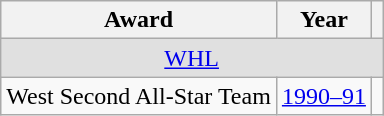<table class="wikitable">
<tr>
<th>Award</th>
<th>Year</th>
<th></th>
</tr>
<tr ALIGN="center" bgcolor="#e0e0e0">
<td colspan="3"><a href='#'>WHL</a></td>
</tr>
<tr>
<td>West Second All-Star Team</td>
<td><a href='#'>1990–91</a></td>
<td></td>
</tr>
</table>
